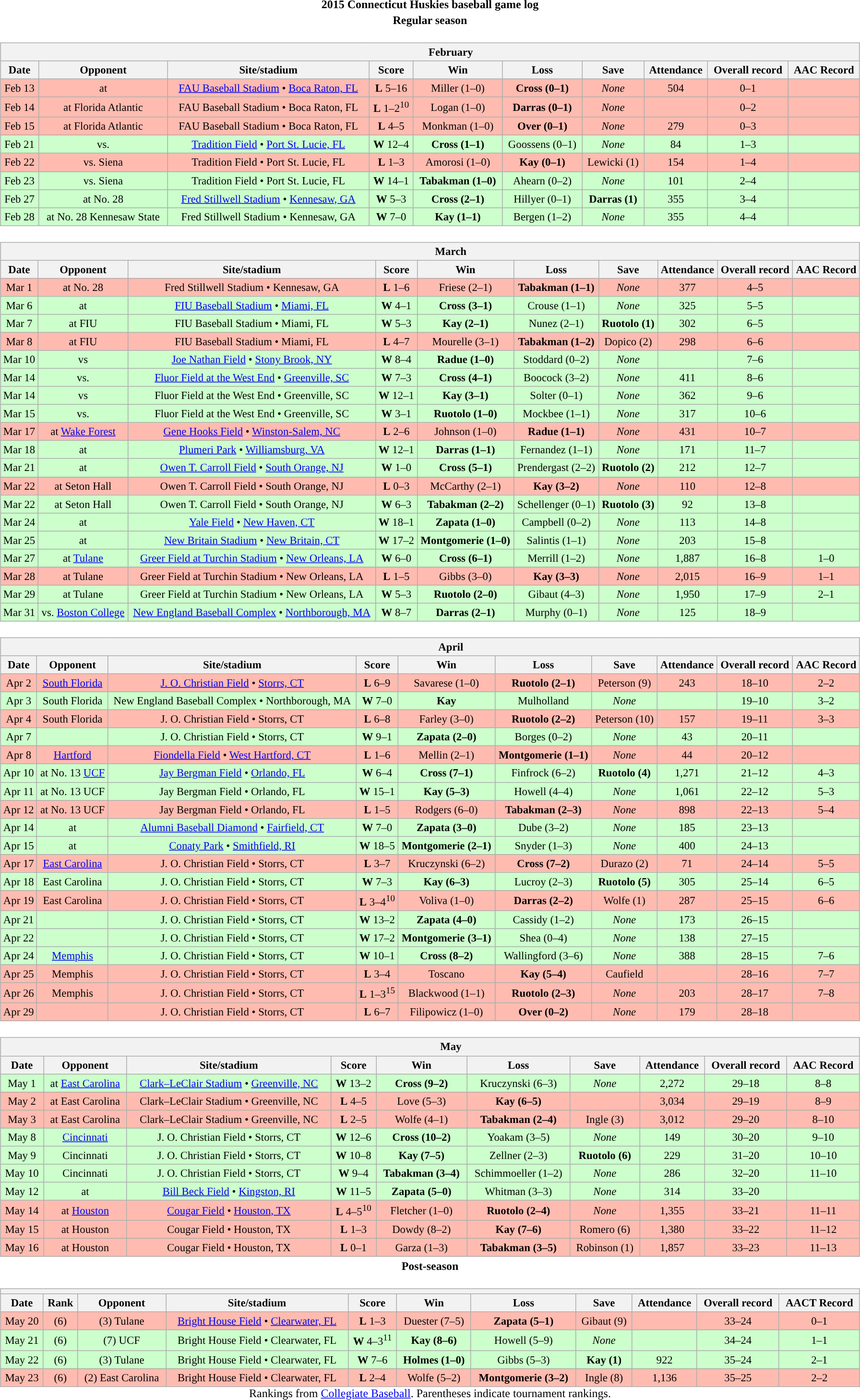<table class="toccolours" width=95% style="clear:both; margin:1.5em auto; text-align:center;">
<tr>
<th colspan=2>2015 Connecticut Huskies baseball game log</th>
</tr>
<tr>
<th colspan=2>Regular season</th>
</tr>
<tr valign="top">
<td><br><table class="wikitable collapsible collapsed" style="margin:auto; width:100%; text-align:center; font-size:95%">
<tr>
<th colspan=12 style="padding-left:4em;">February</th>
</tr>
<tr>
<th>Date</th>
<th>Opponent</th>
<th>Site/stadium</th>
<th>Score</th>
<th>Win</th>
<th>Loss</th>
<th>Save</th>
<th>Attendance</th>
<th>Overall record</th>
<th>AAC Record</th>
</tr>
<tr bgcolor=ffbbb>
<td>Feb 13</td>
<td>at </td>
<td><a href='#'>FAU Baseball Stadium</a> • <a href='#'>Boca Raton, FL</a></td>
<td><strong>L</strong> 5–16</td>
<td>Miller (1–0)</td>
<td><strong>Cross (0–1)</strong></td>
<td><em>None</em></td>
<td>504</td>
<td>0–1</td>
<td></td>
</tr>
<tr bgcolor=ffbbb>
<td>Feb 14</td>
<td>at Florida Atlantic</td>
<td>FAU Baseball Stadium • Boca Raton, FL</td>
<td><strong>L</strong> 1–2<sup>10</sup></td>
<td>Logan (1–0)</td>
<td><strong>Darras (0–1)</strong></td>
<td><em>None</em></td>
<td></td>
<td>0–2</td>
<td></td>
</tr>
<tr bgcolor=ffbbb>
<td>Feb 15</td>
<td>at Florida Atlantic</td>
<td>FAU Baseball Stadium • Boca Raton, FL</td>
<td><strong>L</strong> 4–5</td>
<td>Monkman (1–0)</td>
<td><strong>Over (0–1)</strong></td>
<td><em>None</em></td>
<td>279</td>
<td>0–3</td>
<td></td>
</tr>
<tr bgcolor=ccffcc>
<td>Feb 21</td>
<td>vs. </td>
<td><a href='#'>Tradition Field</a> • <a href='#'>Port St. Lucie, FL</a></td>
<td><strong>W</strong> 12–4</td>
<td><strong>Cross (1–1)</strong></td>
<td>Goossens (0–1)</td>
<td><em>None</em></td>
<td>84</td>
<td>1–3</td>
<td></td>
</tr>
<tr bgcolor=ffbbb>
<td>Feb 22</td>
<td>vs. Siena</td>
<td>Tradition Field • Port St. Lucie, FL</td>
<td><strong>L</strong> 1–3</td>
<td>Amorosi (1–0)</td>
<td><strong>Kay (0–1)</strong></td>
<td>Lewicki (1)</td>
<td>154</td>
<td>1–4</td>
<td></td>
</tr>
<tr bgcolor=ccffcc>
<td>Feb 23</td>
<td>vs. Siena</td>
<td>Tradition Field • Port St. Lucie, FL</td>
<td><strong>W</strong> 14–1</td>
<td><strong>Tabakman (1–0)</strong></td>
<td>Ahearn (0–2)</td>
<td><em>None</em></td>
<td>101</td>
<td>2–4</td>
<td></td>
</tr>
<tr bgcolor=ccffcc>
<td>Feb 27</td>
<td>at No. 28 </td>
<td><a href='#'>Fred Stillwell Stadium</a> • <a href='#'>Kennesaw, GA</a></td>
<td><strong>W</strong> 5–3</td>
<td><strong>Cross (2–1)</strong></td>
<td>Hillyer (0–1)</td>
<td><strong>Darras (1)</strong></td>
<td>355</td>
<td>3–4</td>
<td></td>
</tr>
<tr bgcolor=ccffcc>
<td>Feb 28</td>
<td>at No. 28 Kennesaw State</td>
<td>Fred Stillwell Stadium • Kennesaw, GA</td>
<td><strong>W</strong> 7–0</td>
<td><strong>Kay (1–1)</strong></td>
<td>Bergen (1–2)</td>
<td><em>None</em></td>
<td>355</td>
<td>4–4</td>
<td></td>
</tr>
</table>
</td>
</tr>
<tr>
<td><br><table class="wikitable collapsible collapsed" style="margin:auto; width:100%; text-align:center; font-size:95%">
<tr>
<th colspan=12 style="padding-left:4em;">March</th>
</tr>
<tr>
<th>Date</th>
<th>Opponent</th>
<th>Site/stadium</th>
<th>Score</th>
<th>Win</th>
<th>Loss</th>
<th>Save</th>
<th>Attendance</th>
<th>Overall record</th>
<th>AAC Record</th>
</tr>
<tr bgcolor=ffbbb>
<td>Mar 1</td>
<td>at No. 28 </td>
<td>Fred Stillwell Stadium • Kennesaw, GA</td>
<td><strong>L</strong> 1–6</td>
<td>Friese (2–1)</td>
<td><strong>Tabakman (1–1)</strong></td>
<td><em>None</em></td>
<td>377</td>
<td>4–5</td>
<td></td>
</tr>
<tr bgcolor=ccffcc>
<td>Mar 6</td>
<td>at </td>
<td><a href='#'>FIU Baseball Stadium</a> • <a href='#'>Miami, FL</a></td>
<td><strong>W</strong> 4–1</td>
<td><strong>Cross (3–1)</strong></td>
<td>Crouse (1–1)</td>
<td><em>None</em></td>
<td>325</td>
<td>5–5</td>
<td></td>
</tr>
<tr bgcolor=ccffcc>
<td>Mar 7</td>
<td>at FIU</td>
<td>FIU Baseball Stadium • Miami, FL</td>
<td><strong>W</strong> 5–3</td>
<td><strong>Kay (2–1)</strong></td>
<td>Nunez (2–1)</td>
<td><strong>Ruotolo (1)</strong></td>
<td>302</td>
<td>6–5</td>
<td></td>
</tr>
<tr bgcolor=ffbbb>
<td>Mar 8</td>
<td>at FIU</td>
<td>FIU Baseball Stadium • Miami, FL</td>
<td><strong>L</strong> 4–7</td>
<td>Mourelle (3–1)</td>
<td><strong>Tabakman (1–2)</strong></td>
<td>Dopico (2)</td>
<td>298</td>
<td>6–6</td>
<td></td>
</tr>
<tr bgcolor=ccffcc>
<td>Mar 10</td>
<td>vs </td>
<td><a href='#'>Joe Nathan Field</a> • <a href='#'>Stony Brook, NY</a></td>
<td><strong>W</strong> 8–4</td>
<td><strong>Radue (1–0)</strong></td>
<td>Stoddard (0–2)</td>
<td><em>None</em></td>
<td></td>
<td>7–6</td>
<td></td>
</tr>
<tr bgcolor=ccffcc>
<td>Mar 14</td>
<td>vs. </td>
<td><a href='#'>Fluor Field at the West End</a> • <a href='#'>Greenville, SC</a></td>
<td><strong>W</strong> 7–3</td>
<td><strong>Cross (4–1)</strong></td>
<td>Boocock (3–2)</td>
<td><em>None</em></td>
<td>411</td>
<td>8–6</td>
<td></td>
</tr>
<tr bgcolor=ccffcc>
<td>Mar 14</td>
<td>vs </td>
<td>Fluor Field at the West End • Greenville, SC</td>
<td><strong>W</strong> 12–1</td>
<td><strong>Kay (3–1)</strong></td>
<td>Solter (0–1)</td>
<td><em>None</em></td>
<td>362</td>
<td>9–6</td>
<td></td>
</tr>
<tr bgcolor=ccffcc>
<td>Mar 15</td>
<td>vs. </td>
<td>Fluor Field at the West End • Greenville, SC</td>
<td><strong>W</strong> 3–1</td>
<td><strong>Ruotolo (1–0)</strong></td>
<td>Mockbee (1–1)</td>
<td><em>None</em></td>
<td>317</td>
<td>10–6</td>
<td></td>
</tr>
<tr bgcolor=ffbbb>
<td>Mar 17</td>
<td>at <a href='#'>Wake Forest</a></td>
<td><a href='#'>Gene Hooks Field</a> • <a href='#'>Winston-Salem, NC</a></td>
<td><strong>L</strong> 2–6</td>
<td>Johnson (1–0)</td>
<td><strong>Radue (1–1)</strong></td>
<td><em>None</em></td>
<td>431</td>
<td>10–7</td>
<td></td>
</tr>
<tr bgcolor=ccffcc>
<td>Mar 18</td>
<td>at </td>
<td><a href='#'>Plumeri Park</a> • <a href='#'>Williamsburg, VA</a></td>
<td><strong>W</strong> 12–1</td>
<td><strong>Darras (1–1)</strong></td>
<td>Fernandez (1–1)</td>
<td><em>None</em></td>
<td>171</td>
<td>11–7</td>
<td></td>
</tr>
<tr bgcolor=ccffcc>
<td>Mar 21</td>
<td>at </td>
<td><a href='#'>Owen T. Carroll Field</a> • <a href='#'>South Orange, NJ</a></td>
<td><strong>W</strong> 1–0</td>
<td><strong>Cross (5–1)</strong></td>
<td>Prendergast (2–2)</td>
<td><strong>Ruotolo (2)</strong></td>
<td>212</td>
<td>12–7</td>
<td></td>
</tr>
<tr |- bgcolor=ffbbb>
<td>Mar 22</td>
<td>at Seton Hall</td>
<td>Owen T. Carroll Field • South Orange, NJ</td>
<td><strong>L</strong> 0–3</td>
<td>McCarthy (2–1)</td>
<td><strong>Kay (3–2)</strong></td>
<td><em>None</em></td>
<td>110</td>
<td>12–8</td>
<td></td>
</tr>
<tr bgcolor=ccffcc>
<td>Mar 22</td>
<td>at Seton Hall</td>
<td>Owen T. Carroll Field • South Orange, NJ</td>
<td><strong>W</strong> 6–3</td>
<td><strong>Tabakman (2–2)</strong></td>
<td>Schellenger (0–1)</td>
<td><strong>Ruotolo (3)</strong></td>
<td>92</td>
<td>13–8</td>
<td></td>
</tr>
<tr bgcolor=ccffcc>
<td>Mar 24</td>
<td>at </td>
<td><a href='#'>Yale Field</a> • <a href='#'>New Haven, CT</a></td>
<td><strong>W</strong> 18–1</td>
<td><strong>Zapata (1–0)</strong></td>
<td>Campbell (0–2)</td>
<td><em>None</em></td>
<td>113</td>
<td>14–8</td>
<td></td>
</tr>
<tr bgcolor=ccffcc>
<td>Mar 25</td>
<td>at </td>
<td><a href='#'>New Britain Stadium</a> • <a href='#'>New Britain, CT</a></td>
<td><strong>W</strong> 17–2</td>
<td><strong>Montgomerie (1–0)</strong></td>
<td>Salintis (1–1)</td>
<td><em>None</em></td>
<td>203</td>
<td>15–8</td>
<td></td>
</tr>
<tr bgcolor=ccffcc>
<td>Mar 27</td>
<td>at <a href='#'>Tulane</a></td>
<td><a href='#'>Greer Field at Turchin Stadium</a> • <a href='#'>New Orleans, LA</a></td>
<td><strong>W</strong> 6–0</td>
<td><strong>Cross (6–1)</strong></td>
<td>Merrill (1–2)</td>
<td><em>None</em></td>
<td>1,887</td>
<td>16–8</td>
<td>1–0</td>
</tr>
<tr bgcolor=ffbbb>
<td>Mar 28</td>
<td>at Tulane</td>
<td>Greer Field at Turchin Stadium • New Orleans, LA</td>
<td><strong>L</strong> 1–5</td>
<td>Gibbs (3–0)</td>
<td><strong>Kay (3–3)</strong></td>
<td><em>None</em></td>
<td>2,015</td>
<td>16–9</td>
<td>1–1</td>
</tr>
<tr bgcolor=ccffcc>
<td>Mar 29</td>
<td>at Tulane</td>
<td>Greer Field at Turchin Stadium • New Orleans, LA</td>
<td><strong>W</strong> 5–3</td>
<td><strong>Ruotolo (2–0)</strong></td>
<td>Gibaut (4–3)</td>
<td><em>None</em></td>
<td>1,950</td>
<td>17–9</td>
<td>2–1</td>
</tr>
<tr bgcolor=ccffcc>
<td>Mar 31</td>
<td>vs. <a href='#'>Boston College</a></td>
<td><a href='#'>New England Baseball Complex</a> • <a href='#'>Northborough, MA</a></td>
<td><strong>W</strong> 8–7</td>
<td><strong>Darras (2–1)</strong></td>
<td>Murphy (0–1)</td>
<td><em>None</em></td>
<td>125</td>
<td>18–9</td>
<td></td>
</tr>
</table>
</td>
</tr>
<tr>
<td><br><table class="wikitable collapsible collapsed" style="margin:auto; width:100%; text-align:center; font-size:95%">
<tr>
<th colspan=12 style="padding-left:4em;">April</th>
</tr>
<tr>
<th>Date</th>
<th>Opponent</th>
<th>Site/stadium</th>
<th>Score</th>
<th>Win</th>
<th>Loss</th>
<th>Save</th>
<th>Attendance</th>
<th>Overall record</th>
<th>AAC Record</th>
</tr>
<tr bgcolor=ffbbb>
<td>Apr 2</td>
<td><a href='#'>South Florida</a></td>
<td><a href='#'>J. O. Christian Field</a> • <a href='#'>Storrs, CT</a></td>
<td><strong>L</strong> 6–9</td>
<td>Savarese (1–0)</td>
<td><strong>Ruotolo (2–1)</strong></td>
<td>Peterson (9)</td>
<td>243</td>
<td>18–10</td>
<td>2–2</td>
</tr>
<tr bgcolor=ccffcc>
<td>Apr 3</td>
<td>South Florida</td>
<td>New England Baseball Complex • Northborough, MA</td>
<td><strong>W</strong> 7–0</td>
<td><strong>Kay</strong></td>
<td>Mulholland</td>
<td><em>None</em></td>
<td></td>
<td>19–10</td>
<td>3–2</td>
</tr>
<tr bgcolor=ffbbb>
<td>Apr 4</td>
<td>South Florida</td>
<td>J. O. Christian Field • Storrs, CT</td>
<td><strong>L</strong> 6–8</td>
<td>Farley (3–0)</td>
<td><strong>Ruotolo (2–2)</strong></td>
<td>Peterson (10)</td>
<td>157</td>
<td>19–11</td>
<td>3–3</td>
</tr>
<tr bgcolor=ccffcc>
<td>Apr 7</td>
<td></td>
<td>J. O. Christian Field • Storrs, CT</td>
<td><strong>W</strong> 9–1</td>
<td><strong>Zapata (2–0)</strong></td>
<td>Borges (0–2)</td>
<td><em>None</em></td>
<td>43</td>
<td>20–11</td>
<td></td>
</tr>
<tr bgcolor=ffbbb>
<td>Apr 8</td>
<td><a href='#'>Hartford</a></td>
<td><a href='#'>Fiondella Field</a> • <a href='#'>West Hartford, CT</a></td>
<td><strong>L</strong> 1–6</td>
<td>Mellin (2–1)</td>
<td><strong>Montgomerie (1–1)</strong></td>
<td><em>None</em></td>
<td>44</td>
<td>20–12</td>
<td></td>
</tr>
<tr bgcolor=ccffcc>
<td>Apr 10</td>
<td>at No. 13  <a href='#'>UCF</a></td>
<td><a href='#'>Jay Bergman Field</a> • <a href='#'>Orlando, FL</a></td>
<td><strong>W</strong> 6–4</td>
<td><strong>Cross (7–1)</strong></td>
<td>Finfrock (6–2)</td>
<td><strong>Ruotolo (4)</strong></td>
<td>1,271</td>
<td>21–12</td>
<td>4–3</td>
</tr>
<tr bgcolor=ccffcc>
<td>Apr 11</td>
<td>at No. 13  UCF</td>
<td>Jay Bergman Field • Orlando, FL</td>
<td><strong>W</strong> 15–1</td>
<td><strong>Kay (5–3)</strong></td>
<td>Howell (4–4)</td>
<td><em>None</em></td>
<td>1,061</td>
<td>22–12</td>
<td>5–3</td>
</tr>
<tr bgcolor=ffbbb>
<td>Apr 12</td>
<td>at No. 13  UCF</td>
<td>Jay Bergman Field • Orlando, FL</td>
<td><strong>L</strong> 1–5</td>
<td>Rodgers (6–0)</td>
<td><strong>Tabakman (2–3)</strong></td>
<td><em>None</em></td>
<td>898</td>
<td>22–13</td>
<td>5–4</td>
</tr>
<tr bgcolor=ccffcc>
<td>Apr 14</td>
<td>at </td>
<td><a href='#'>Alumni Baseball Diamond</a> • <a href='#'>Fairfield, CT</a></td>
<td><strong>W</strong> 7–0</td>
<td><strong>Zapata (3–0)</strong></td>
<td>Dube (3–2)</td>
<td><em>None</em></td>
<td>185</td>
<td>23–13</td>
<td></td>
</tr>
<tr bgcolor=ccffcc>
<td>Apr 15</td>
<td>at </td>
<td><a href='#'>Conaty Park</a> • <a href='#'>Smithfield, RI</a></td>
<td><strong>W</strong> 18–5</td>
<td><strong>Montgomerie (2–1)</strong></td>
<td>Snyder (1–3)</td>
<td><em>None</em></td>
<td>400</td>
<td>24–13</td>
<td></td>
</tr>
<tr bgcolor=ffbbb>
<td>Apr 17</td>
<td><a href='#'>East Carolina</a></td>
<td>J. O. Christian Field • Storrs, CT</td>
<td><strong>L</strong> 3–7</td>
<td>Kruczynski (6–2)</td>
<td><strong>Cross (7–2)</strong></td>
<td>Durazo (2)</td>
<td>71</td>
<td>24–14</td>
<td>5–5</td>
</tr>
<tr bgcolor=ccffcc>
<td>Apr 18</td>
<td>East Carolina</td>
<td>J. O. Christian Field • Storrs, CT</td>
<td><strong>W</strong> 7–3</td>
<td><strong>Kay (6–3)</strong></td>
<td>Lucroy (2–3)</td>
<td><strong>Ruotolo (5)</strong></td>
<td>305</td>
<td>25–14</td>
<td>6–5</td>
</tr>
<tr bgcolor=ffbbb>
<td>Apr 19</td>
<td>East Carolina</td>
<td>J. O. Christian Field • Storrs, CT</td>
<td><strong>L</strong> 3–4<sup>10</sup></td>
<td>Voliva (1–0)</td>
<td><strong>Darras (2–2)</strong></td>
<td>Wolfe (1)</td>
<td>287</td>
<td>25–15</td>
<td>6–6</td>
</tr>
<tr bgcolor=ccffcc>
<td>Apr 21</td>
<td></td>
<td>J. O. Christian Field • Storrs, CT</td>
<td><strong>W</strong> 13–2</td>
<td><strong>Zapata (4–0)</strong></td>
<td>Cassidy (1–2)</td>
<td><em>None</em></td>
<td>173</td>
<td>26–15</td>
<td></td>
</tr>
<tr bgcolor=ccffcc>
<td>Apr 22</td>
<td></td>
<td>J. O. Christian Field • Storrs, CT</td>
<td><strong>W</strong> 17–2</td>
<td><strong>Montgomerie (3–1)</strong></td>
<td>Shea (0–4)</td>
<td><em>None</em></td>
<td>138</td>
<td>27–15</td>
<td></td>
</tr>
<tr bgcolor=ccffcc>
<td>Apr 24</td>
<td><a href='#'>Memphis</a></td>
<td>J. O. Christian Field • Storrs, CT</td>
<td><strong>W</strong> 10–1</td>
<td><strong>Cross (8–2)</strong></td>
<td>Wallingford (3–6)</td>
<td><em>None</em></td>
<td>388</td>
<td>28–15</td>
<td>7–6</td>
</tr>
<tr bgcolor=ffbbb>
<td>Apr 25</td>
<td>Memphis</td>
<td>J. O. Christian Field • Storrs, CT</td>
<td><strong>L</strong> 3–4</td>
<td>Toscano</td>
<td><strong>Kay (5–4)</strong></td>
<td>Caufield</td>
<td></td>
<td>28–16</td>
<td>7–7</td>
</tr>
<tr bgcolor=ffbbb>
<td>Apr 26</td>
<td>Memphis</td>
<td>J. O. Christian Field • Storrs, CT</td>
<td><strong>L</strong> 1–3<sup>15</sup></td>
<td>Blackwood (1–1)</td>
<td><strong>Ruotolo (2–3)</strong></td>
<td><em>None</em></td>
<td>203</td>
<td>28–17</td>
<td>7–8</td>
</tr>
<tr bgcolor=ffbbb>
<td>Apr 29</td>
<td></td>
<td>J. O. Christian Field • Storrs, CT</td>
<td><strong>L</strong> 6–7</td>
<td>Filipowicz (1–0)</td>
<td><strong>Over (0–2)</strong></td>
<td><em>None</em></td>
<td>179</td>
<td>28–18</td>
<td></td>
</tr>
</table>
</td>
</tr>
<tr>
<td><br><table class="wikitable collapsible collapsed" style="margin:auto; width:100%; text-align:center; font-size:95%">
<tr>
<th colspan=12 style="padding-left:4em;">May</th>
</tr>
<tr>
<th>Date</th>
<th>Opponent</th>
<th>Site/stadium</th>
<th>Score</th>
<th>Win</th>
<th>Loss</th>
<th>Save</th>
<th>Attendance</th>
<th>Overall record</th>
<th>AAC Record</th>
</tr>
<tr bgcolor=ccffcc>
<td>May 1</td>
<td>at <a href='#'>East Carolina</a></td>
<td><a href='#'>Clark–LeClair Stadium</a> • <a href='#'>Greenville, NC</a></td>
<td><strong>W</strong> 13–2</td>
<td><strong>Cross (9–2)</strong></td>
<td>Kruczynski (6–3)</td>
<td><em>None</em></td>
<td>2,272</td>
<td>29–18</td>
<td>8–8</td>
</tr>
<tr bgcolor=ffbbb>
<td>May 2</td>
<td>at East Carolina</td>
<td>Clark–LeClair Stadium • Greenville, NC</td>
<td><strong>L</strong> 4–5</td>
<td>Love (5–3)</td>
<td><strong>Kay (6–5)</strong></td>
<td></td>
<td>3,034</td>
<td>29–19</td>
<td>8–9</td>
</tr>
<tr bgcolor=ffbbb>
<td>May 3</td>
<td>at East Carolina</td>
<td>Clark–LeClair Stadium • Greenville, NC</td>
<td><strong>L</strong> 2–5</td>
<td>Wolfe (4–1)</td>
<td><strong>Tabakman (2–4)</strong></td>
<td>Ingle (3)</td>
<td>3,012</td>
<td>29–20</td>
<td>8–10</td>
</tr>
<tr bgcolor=ccffcc>
<td>May 8</td>
<td><a href='#'>Cincinnati</a></td>
<td>J. O. Christian Field • Storrs, CT</td>
<td><strong>W</strong> 12–6</td>
<td><strong>Cross (10–2)</strong></td>
<td>Yoakam (3–5)</td>
<td><em>None</em></td>
<td>149</td>
<td>30–20</td>
<td>9–10</td>
</tr>
<tr bgcolor=ccffcc>
<td>May 9</td>
<td>Cincinnati</td>
<td>J. O. Christian Field • Storrs, CT</td>
<td><strong>W</strong> 10–8</td>
<td><strong>Kay (7–5)</strong></td>
<td>Zellner (2–3)</td>
<td><strong>Ruotolo (6)</strong></td>
<td>229</td>
<td>31–20</td>
<td>10–10</td>
</tr>
<tr bgcolor=ccffcc>
<td>May 10</td>
<td>Cincinnati</td>
<td>J. O. Christian Field • Storrs, CT</td>
<td><strong>W</strong> 9–4</td>
<td><strong>Tabakman (3–4)</strong></td>
<td>Schimmoeller (1–2)</td>
<td><em>None</em></td>
<td>286</td>
<td>32–20</td>
<td>11–10</td>
</tr>
<tr bgcolor=ccffcc>
<td>May 12</td>
<td>at </td>
<td><a href='#'>Bill Beck Field</a> • <a href='#'>Kingston, RI</a></td>
<td><strong>W</strong> 11–5</td>
<td><strong>Zapata (5–0)</strong></td>
<td>Whitman (3–3)</td>
<td><em>None</em></td>
<td>314</td>
<td>33–20</td>
<td></td>
</tr>
<tr bgcolor=ffbbb>
<td>May 14</td>
<td>at <a href='#'>Houston</a></td>
<td><a href='#'>Cougar Field</a> • <a href='#'>Houston, TX</a></td>
<td><strong>L</strong> 4–5<sup>10</sup></td>
<td>Fletcher (1–0)</td>
<td><strong>Ruotolo (2–4)</strong></td>
<td><em>None</em></td>
<td>1,355</td>
<td>33–21</td>
<td>11–11</td>
</tr>
<tr bgcolor=ffbbb>
<td>May 15</td>
<td>at Houston</td>
<td>Cougar Field • Houston, TX</td>
<td><strong>L</strong> 1–3</td>
<td>Dowdy (8–2)</td>
<td><strong>Kay (7–6)</strong></td>
<td>Romero (6)</td>
<td>1,380</td>
<td>33–22</td>
<td>11–12</td>
</tr>
<tr bgcolor=ffbbb>
<td>May 16</td>
<td>at Houston</td>
<td>Cougar Field • Houston, TX</td>
<td><strong>L</strong> 0–1</td>
<td>Garza (1–3)</td>
<td><strong>Tabakman (3–5)</strong></td>
<td>Robinson (1)</td>
<td>1,857</td>
<td>33–23</td>
<td>11–13</td>
</tr>
</table>
</td>
</tr>
<tr>
<th colspan=2>Post-season</th>
</tr>
<tr>
<td><br><table class="wikitable collapsible collapsed" style="margin:auto; width:100%; text-align:center; font-size:95%">
<tr>
<th colspan=12 style="padding-left:4em;"><a href='#'></a></th>
</tr>
<tr>
<th>Date</th>
<th>Rank</th>
<th>Opponent</th>
<th>Site/stadium</th>
<th>Score</th>
<th>Win</th>
<th>Loss</th>
<th>Save</th>
<th>Attendance</th>
<th>Overall record</th>
<th>AACT Record</th>
</tr>
<tr bgcolor=ffbbb>
<td>May 20</td>
<td>(6)</td>
<td>(3) Tulane</td>
<td><a href='#'>Bright House Field</a> • <a href='#'>Clearwater, FL</a></td>
<td><strong>L</strong> 1–3</td>
<td>Duester (7–5)</td>
<td><strong>Zapata (5–1)</strong></td>
<td>Gibaut (9)</td>
<td></td>
<td>33–24</td>
<td>0–1</td>
</tr>
<tr bgcolor=ccffcc>
<td>May 21</td>
<td>(6)</td>
<td>(7) UCF</td>
<td>Bright House Field • Clearwater, FL</td>
<td><strong>W</strong> 4–3<sup>11</sup></td>
<td><strong>Kay (8–6)</strong></td>
<td>Howell (5–9)</td>
<td><em>None</em></td>
<td></td>
<td>34–24</td>
<td>1–1</td>
</tr>
<tr bgcolor=ccffcc>
<td>May 22</td>
<td>(6)</td>
<td>(3) Tulane</td>
<td>Bright House Field • Clearwater, FL</td>
<td><strong>W</strong> 7–6</td>
<td><strong>Holmes (1–0)</strong></td>
<td>Gibbs (5–3)</td>
<td><strong>Kay (1)</strong></td>
<td>922</td>
<td>35–24</td>
<td>2–1</td>
</tr>
<tr bgcolor=ffbbb>
<td>May 23</td>
<td>(6)</td>
<td>(2) East Carolina</td>
<td>Bright House Field • Clearwater, FL</td>
<td><strong>L</strong> 2–4</td>
<td>Wolfe (5–2)</td>
<td><strong>Montgomerie (3–2)</strong></td>
<td>Ingle (8)</td>
<td>1,136</td>
<td>35–25</td>
<td>2–2</td>
</tr>
</table>
Rankings from <a href='#'>Collegiate Baseball</a>.  Parentheses indicate tournament rankings.</td>
</tr>
</table>
